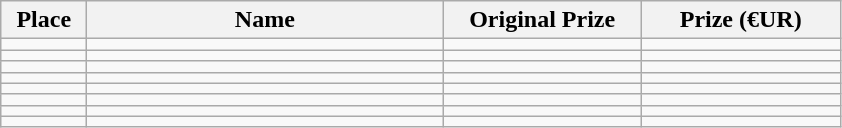<table class="wikitable">
<tr>
<th width="50">Place</th>
<th width="230">Name</th>
<th width="125">Original Prize</th>
<th width="125">Prize (€UR)</th>
</tr>
<tr>
<td></td>
<td></td>
<td></td>
<td></td>
</tr>
<tr>
<td></td>
<td></td>
<td></td>
<td></td>
</tr>
<tr>
<td></td>
<td></td>
<td></td>
<td></td>
</tr>
<tr>
<td></td>
<td></td>
<td></td>
<td></td>
</tr>
<tr>
<td></td>
<td></td>
<td></td>
<td></td>
</tr>
<tr>
<td></td>
<td></td>
<td></td>
<td></td>
</tr>
<tr>
<td></td>
<td></td>
<td></td>
<td></td>
</tr>
<tr>
<td></td>
<td></td>
<td></td>
<td></td>
</tr>
</table>
